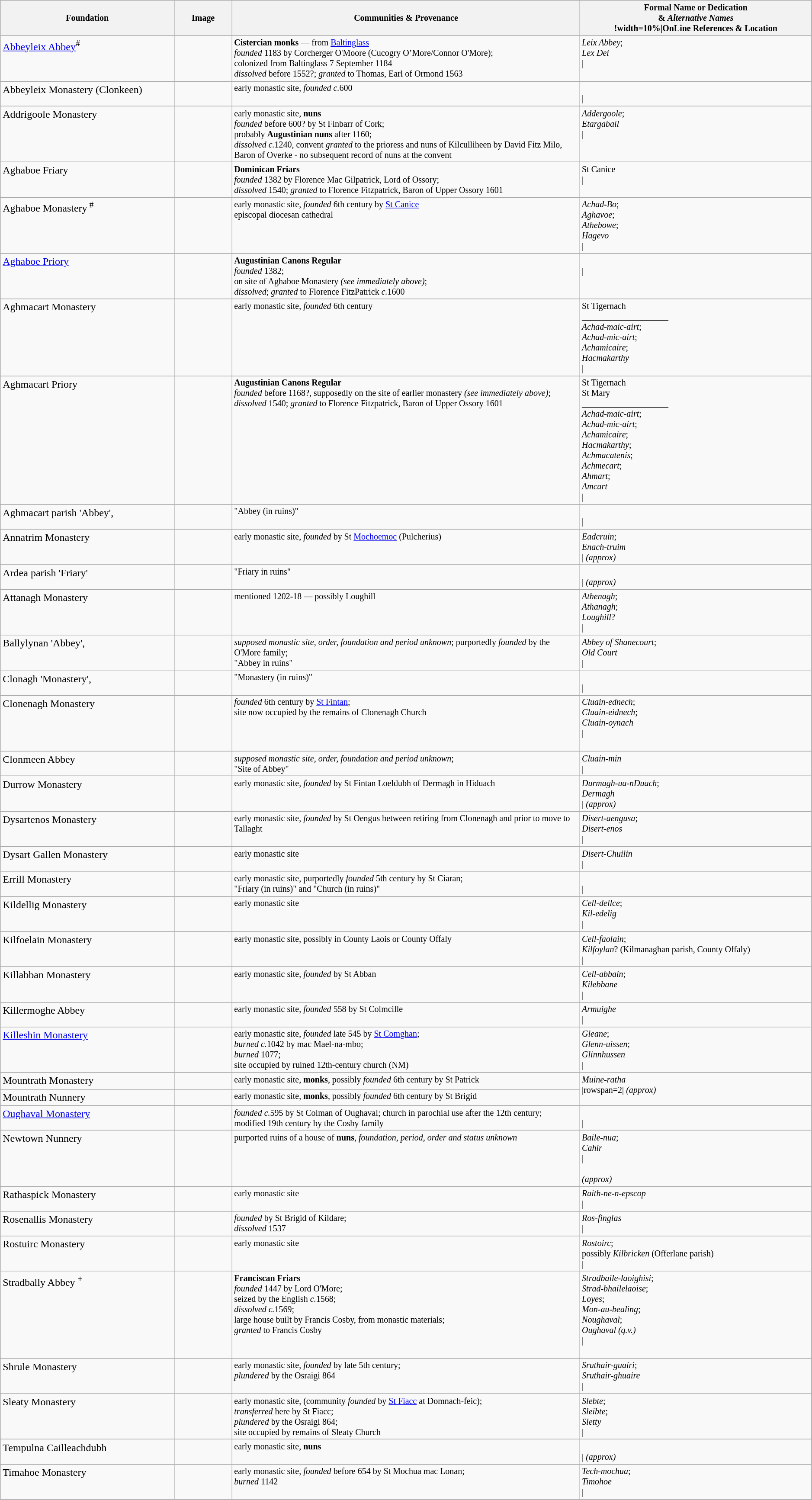<table class="wikitable" style="width:99%; font-size:smaller">
<tr>
<th width=15%>Foundation</th>
<th width=5%>Image</th>
<th width=30%>Communities & Provenance</th>
<th width=20%>Formal Name or Dedication <br>& <em>Alternative Names</em><br><noinclude>!width=10%|OnLine References & Location</noinclude></th>
</tr>
<tr valign=top>
<td style="font-size:larger"><a href='#'>Abbeyleix Abbey</a><sup>#</sup></td>
<td></td>
<td><strong>Cistercian monks</strong> — from <a href='#'>Baltinglass</a><br><em>founded</em> 1183 by Corcherger O'Moore (Cucogry O’More/Connor O'More);<br>colonized from Baltinglass 7 September 1184<br><em>dissolved</em> before 1552?; <em>granted</em> to Thomas, Earl of Ormond 1563</td>
<td><em>Leix Abbey</em>;<br><em>Lex Dei</em><br><noinclude>|</noinclude></td>
</tr>
<tr valign=top>
<td style="font-size:larger">Abbeyleix Monastery (Clonkeen)</td>
<td></td>
<td>early monastic site, <em>founded c.</em>600</td>
<td><br><noinclude>|</noinclude></td>
</tr>
<tr valign=top>
<td style="font-size:larger">Addrigoole Monastery</td>
<td></td>
<td>early monastic site, <strong>nuns</strong><br><em>founded</em> before 600? by St Finbarr of Cork;<br>probably <strong>Augustinian nuns</strong> after 1160;<br><em>dissolved c.</em>1240, convent <em>granted</em> to the prioress and nuns of Kilculliheen by David Fitz Milo, Baron of Overke - no subsequent record of nuns at the convent</td>
<td><em>Addergoole</em>;<br><em>Etargabail</em><br><noinclude>|</noinclude></td>
</tr>
<tr valign=top>
<td style="font-size:larger">Aghaboe Friary</td>
<td></td>
<td><strong>Dominican Friars</strong><br><em>founded</em> 1382 by Florence Mac Gilpatrick, Lord of Ossory;<br><em>dissolved</em> 1540; <em>granted</em> to Florence Fitzpatrick, Baron of Upper Ossory 1601</td>
<td>St Canice<br><noinclude>|</noinclude></td>
</tr>
<tr valign=top>
<td style="font-size:larger">Aghaboe Monastery<sup> #</sup></td>
<td></td>
<td>early monastic site, <em>founded</em> 6th century by <a href='#'>St Canice</a><br>episcopal diocesan cathedral</td>
<td><em>Achad-Bo</em>;<br><em>Aghavoe</em>;<br><em>Athebowe</em>;<br><em>Hagevo</em><br><noinclude>|</noinclude></td>
</tr>
<tr valign=top>
<td style="font-size:larger"><a href='#'>Aghaboe Priory</a></td>
<td></td>
<td><strong>Augustinian Canons Regular</strong><br><em>founded</em> 1382;<br>on site of Aghaboe Monastery <em>(see immediately above)</em>;<br><em>dissolved</em>; <em>granted</em> to Florence FitzPatrick <em>c.</em>1600</td>
<td><br><noinclude>|</noinclude></td>
</tr>
<tr valign=top>
<td style="font-size:larger">Aghmacart Monastery</td>
<td></td>
<td>early monastic site, <em>founded</em> 6th century</td>
<td>St Tigernach<br>____________________<br><em>Achad-maic-airt</em>;<br><em>Achad-mic-airt</em>;<br><em>Achamicaire</em>;<br><em>Hacmakarthy</em><br><noinclude>|</noinclude></td>
</tr>
<tr valign=top>
<td style="font-size:larger">Aghmacart Priory</td>
<td></td>
<td><strong>Augustinian Canons Regular</strong><br><em>founded</em> before 1168?, supposedly on the site of earlier monastery <em>(see immediately above)</em>;<br><em>dissolved</em> 1540; <em>granted</em> to Florence Fitzpatrick, Baron of Upper Ossory 1601</td>
<td>St Tigernach<br>St Mary<br>____________________<br><em>Achad-maic-airt</em>;<br><em>Achad-mic-airt</em>;<br><em>Achamicaire</em>;<br><em>Hacmakarthy</em>;<br><em>Achmacatenis</em>;<br><em>Achmecart</em>;<br><em>Ahmart</em>;<br><em>Amcart</em><br><noinclude>|</noinclude></td>
</tr>
<tr valign=top>
<td style="font-size:larger">Aghmacart parish 'Abbey', </td>
<td></td>
<td>"Abbey (in ruins)"</td>
<td><br><noinclude>|</noinclude></td>
</tr>
<tr valign=top>
<td style="font-size:larger">Annatrim Monastery</td>
<td></td>
<td>early monastic site, <em>founded</em> by St <a href='#'>Mochoemoc</a> (Pulcherius)</td>
<td><em>Eadcruin</em>;<br><em>Enach-truim</em><br><noinclude>| <em>(approx)</em></noinclude></td>
</tr>
<tr valign=top>
<td style="font-size:larger">Ardea parish 'Friary' </td>
<td></td>
<td>"Friary in ruins"</td>
<td><br><noinclude>| <em>(approx)</em></noinclude></td>
</tr>
<tr valign=top>
<td style="font-size:larger">Attanagh Monastery</td>
<td></td>
<td>mentioned 1202-18 — possibly Loughill</td>
<td><em>Athenagh</em>;<br><em>Athanagh</em>;<br><em>Loughill</em>?<br><noinclude>|</noinclude></td>
</tr>
<tr valign=top>
<td style="font-size:larger">Ballylynan 'Abbey', </td>
<td></td>
<td><em>supposed monastic site, order, foundation and period unknown</em>; purportedly <em>founded</em> by the O'More family;<br>"Abbey in ruins"</td>
<td><em>Abbey of Shanecourt</em>;<br><em>Old Court</em><br><noinclude>|</noinclude></td>
</tr>
<tr valign=top>
<td style="font-size:larger">Clonagh 'Monastery', </td>
<td></td>
<td>"Monastery (in ruins)"</td>
<td><br><noinclude>|</noinclude></td>
</tr>
<tr valign=top>
<td style="font-size:larger">Clonenagh Monastery</td>
<td></td>
<td><em>founded</em> 6th century by <a href='#'>St Fintan</a>;<br>site now occupied by the remains of Clonenagh Church</td>
<td><em>Cluain-ednech</em>;<br><em>Cluain-eidnech</em>;<br><em>Cluain-oynach</em><br><noinclude>|<br><br></noinclude></td>
</tr>
<tr valign=top>
<td style="font-size:larger">Clonmeen Abbey</td>
<td></td>
<td><em>supposed monastic site, order, foundation and period unknown</em>;<br>"Site of Abbey"</td>
<td><em>Cluain-min</em><br><noinclude>|</noinclude></td>
</tr>
<tr valign=top>
<td style="font-size:larger">Durrow Monastery</td>
<td></td>
<td>early monastic site, <em>founded</em> by St Fintan Loeldubh of Dermagh in Hiduach</td>
<td><em>Durmagh-ua-nDuach</em>;<br><em>Dermagh</em><br><noinclude>| <em>(approx)</em></noinclude></td>
</tr>
<tr valign=top>
<td style="font-size:larger">Dysartenos Monastery</td>
<td></td>
<td>early monastic site, <em>founded</em> by St Oengus between retiring from Clonenagh and prior to move to Tallaght</td>
<td><em>Disert-aengusa</em>;<br><em>Disert-enos</em><br><noinclude>|</noinclude></td>
</tr>
<tr valign=top>
<td style="font-size:larger">Dysart Gallen Monastery</td>
<td></td>
<td>early monastic site</td>
<td><em>Disert-Chuilin</em><br><noinclude>|</noinclude></td>
</tr>
<tr valign=top>
<td style="font-size:larger">Errill Monastery</td>
<td></td>
<td>early monastic site, purportedly <em>founded</em> 5th century by St Ciaran;<br>"Friary (in ruins)" and "Church (in ruins)"</td>
<td><br><noinclude>|</noinclude></td>
</tr>
<tr valign=top>
<td style="font-size:larger">Kildellig Monastery</td>
<td></td>
<td>early monastic site</td>
<td><em>Cell-dellce</em>;<br><em>Kil-edelig</em><br><noinclude>|</noinclude></td>
</tr>
<tr valign=top>
<td style="font-size:larger">Kilfoelain Monastery</td>
<td></td>
<td>early monastic site, possibly in County Laois or County Offaly</td>
<td><em>Cell-faolain</em>;<br><em>Kilfoylan</em>? (Kilmanaghan parish, County Offaly)<br><noinclude>|</noinclude></td>
</tr>
<tr valign=top>
<td style="font-size:larger">Killabban Monastery</td>
<td></td>
<td>early monastic site, <em>founded</em> by St Abban</td>
<td><em>Cell-abbain</em>;<br><em>Kilebbane</em><br><noinclude>|</noinclude></td>
</tr>
<tr valign=top>
<td style="font-size:larger">Killermoghe Abbey</td>
<td></td>
<td>early monastic site, <em>founded</em> 558 by St Colmcille</td>
<td><em>Armuighe</em><br><noinclude>|</noinclude></td>
</tr>
<tr valign=top>
<td style="font-size:larger"><a href='#'> Killeshin Monastery</a></td>
<td></td>
<td>early monastic site, <em>founded</em> late 545 by <a href='#'>St Comghan</a>;<br><em>burned c.</em>1042 by mac Mael-na-mbo;<br><em>burned</em> 1077;<br>site occupied by ruined 12th-century church (NM)</td>
<td><em>Gleane</em>;<br><em>Glenn-uissen</em>;<br><em>Glinnhussen</em><br><noinclude>|</noinclude></td>
</tr>
<tr valign=top>
<td style="font-size:larger">Mountrath Monastery</td>
<td></td>
<td>early monastic site, <strong>monks</strong>, possibly <em>founded</em> 6th century by St Patrick</td>
<td rowspan=2><em>Muine-ratha</em><br><noinclude>|rowspan=2| <em>(approx)</em>
</noinclude></td>
</tr>
<tr valign=top>
<td style="font-size:larger">Mountrath Nunnery</td>
<td></td>
<td>early monastic site, <strong>monks</strong>, possibly <em>founded</em> 6th century by St Brigid</td>
</tr>
<tr valign=top>
<td style="font-size:larger"><a href='#'>Oughaval Monastery</a></td>
<td></td>
<td><em>founded c.</em>595 by St Colman of Oughaval; church in parochial use after the 12th century;<br>modified 19th century by the Cosby family</td>
<td><br><noinclude>|</noinclude></td>
</tr>
<tr valign=top>
<td style="font-size:larger">Newtown Nunnery</td>
<td></td>
<td>purported ruins of a house of <strong>nuns</strong>, <em>foundation, period, order and status unknown</em></td>
<td><em>Baile-nua</em>;<br><em>Cahir</em><br><noinclude>|<br><br> <em>(approx)</em></noinclude></td>
</tr>
<tr valign=top>
<td style="font-size:larger">Rathaspick Monastery</td>
<td></td>
<td>early monastic site</td>
<td><em>Raith-ne-n-epscop</em><br><noinclude>|</noinclude></td>
</tr>
<tr valign=top>
<td style="font-size:larger">Rosenallis Monastery</td>
<td></td>
<td><em>founded</em> by St Brigid of Kildare;<br><em>dissolved</em> 1537</td>
<td><em>Ros-finglas</em><br><noinclude>|</noinclude></td>
</tr>
<tr valign=top>
<td style="font-size:larger">Rostuirc Monastery</td>
<td></td>
<td>early monastic site</td>
<td><em>Rostoirc</em>;<br>possibly <em>Kilbricken</em> (Offerlane parish)<br><noinclude>|</noinclude></td>
</tr>
<tr valign=top>
<td style="font-size:larger">Stradbally Abbey <sup>+</sup></td>
<td></td>
<td><strong>Franciscan Friars</strong><br><em>founded</em> 1447 by Lord O'More;<br>seized by the English <em>c.</em>1568;<br><em>dissolved c.</em>1569;<br>large house built by Francis Cosby, from monastic materials;<br><em>granted</em> to Francis Cosby</td>
<td><em>Stradbaile-laoighisi</em>;<br><em>Strad-bhailelaoise</em>;<br><em>Loyes</em>;<br><em>Mon-au-bealing</em>;<br><em>Noughaval</em>;<br><em>Oughaval (q.v.)</em><br><noinclude>|<br><br></noinclude></td>
</tr>
<tr valign=top>
<td style="font-size:larger">Shrule Monastery</td>
<td></td>
<td>early monastic site, <em>founded</em> by late 5th century;<br><em>plundered</em> by the Osraigi 864</td>
<td><em>Sruthair-guairi</em>;<br><em>Sruthair-ghuaire</em><br><noinclude>|</noinclude></td>
</tr>
<tr valign=top>
<td style="font-size:larger">Sleaty Monastery</td>
<td></td>
<td>early monastic site, (community <em>founded</em> by <a href='#'>St Fiacc</a> at Domnach-feic);<br><em>transferred</em> here by St Fiacc;<br><em>plundered</em> by the Osraigi 864;<br>site occupied by remains of Sleaty Church</td>
<td><em>Slebte</em>;<br><em>Sleibte</em>;<br><em>Sletty</em><br><noinclude>|</noinclude></td>
</tr>
<tr valign=top>
<td style="font-size:larger">Tempulna Cailleachdubh</td>
<td></td>
<td>early monastic site, <strong>nuns</strong></td>
<td><br><noinclude>| <em>(approx)</em></noinclude></td>
</tr>
<tr valign=top>
<td style="font-size:larger">Timahoe Monastery</td>
<td></td>
<td>early monastic site, <em>founded</em> before 654 by St Mochua mac Lonan;<br><em>burned</em> 1142</td>
<td><em>Tech-mochua</em>;<br><em>Timohoe</em><br><noinclude>|</noinclude></td>
</tr>
</table>
